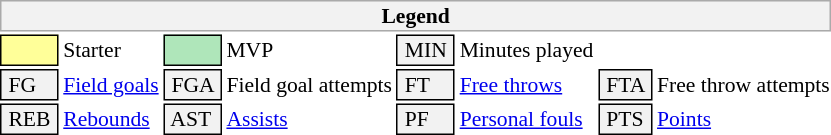<table class="toccolours" style="font-size: 90%; white-space: nowrap;">
<tr>
<th colspan="8" style="background-color: #F2F2F2; border: 1px solid #AAAAAA;">Legend</th>
</tr>
<tr>
<td style="background-color: #FFFF99; border: 1px solid black;"></td>
<td>Starter</td>
<td style="background-color: #AFE6BA; border: 1px solid black;"></td>
<td>MVP</td>
<td style="background-color: #F2F2F2; border: 1px solid black;"> MIN </td>
<td>Minutes played</td>
</tr>
<tr>
<td style="background-color: #F2F2F2; border: 1px solid black;"> FG </td>
<td><a href='#'>Field goals</a></td>
<td style="background-color: #F2F2F2; border: 1px solid black;"> FGA </td>
<td>Field goal attempts</td>
<td style="background-color: #F2F2F2; border: 1px solid black"> FT </td>
<td><a href='#'>Free throws</a></td>
<td style="background-color: #F2F2F2; border: 1px solid black;"> FTA </td>
<td>Free throw attempts</td>
</tr>
<tr>
<td style="background-color: #F2F2F2; border: 1px solid black"> REB </td>
<td><a href='#'>Rebounds</a></td>
<td style="background-color: #F2F2F2; border: 1px solid black"> AST </td>
<td><a href='#'>Assists</a></td>
<td style="background-color: #F2F2F2; border: 1px solid black;"> PF </td>
<td><a href='#'>Personal fouls</a></td>
<td style="background-color: #F2F2F2; border: 1px solid black"> PTS </td>
<td><a href='#'>Points</a></td>
</tr>
</table>
